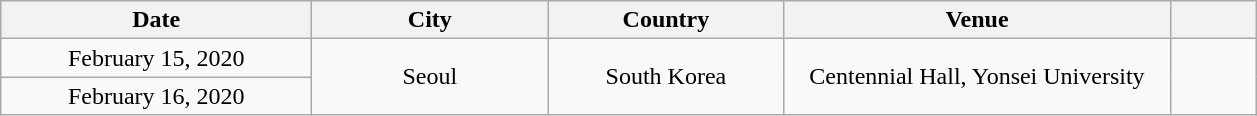<table class="wikitable" style="text-align:center;">
<tr>
<th style="width:200px;">Date</th>
<th style="width:150px;">City</th>
<th style="width:150px;">Country</th>
<th style="width:250px;">Venue</th>
<th style="width:50px;"></th>
</tr>
<tr>
<td>February 15, 2020</td>
<td rowspan="2">Seoul</td>
<td rowspan="2">South Korea</td>
<td rowspan="2">Centennial Hall, Yonsei University</td>
<td rowspan="2"></td>
</tr>
<tr>
<td>February 16, 2020</td>
</tr>
</table>
